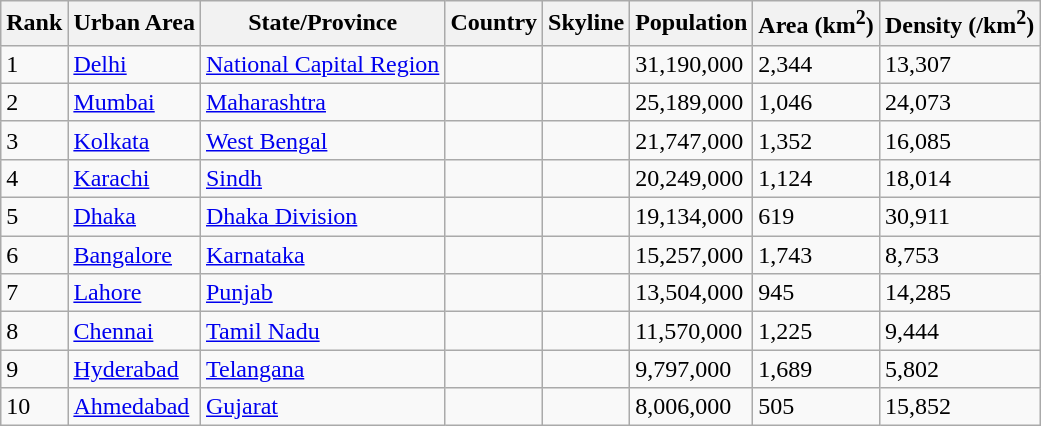<table class="wikitable sortable" style="text-align:left">
<tr>
<th>Rank</th>
<th>Urban Area</th>
<th>State/Province</th>
<th>Country</th>
<th>Skyline</th>
<th>Population</th>
<th>Area (km<sup>2</sup>)</th>
<th>Density (/km<sup>2</sup>)</th>
</tr>
<tr>
<td>1</td>
<td><a href='#'>Delhi</a></td>
<td><a href='#'>National Capital Region</a></td>
<td></td>
<td></td>
<td>31,190,000</td>
<td>2,344</td>
<td>13,307</td>
</tr>
<tr>
<td>2</td>
<td><a href='#'>Mumbai</a></td>
<td><a href='#'>Maharashtra</a></td>
<td></td>
<td></td>
<td>25,189,000</td>
<td>1,046</td>
<td>24,073</td>
</tr>
<tr>
<td>3</td>
<td><a href='#'>Kolkata</a></td>
<td><a href='#'>West Bengal</a></td>
<td></td>
<td></td>
<td>21,747,000</td>
<td>1,352</td>
<td>16,085</td>
</tr>
<tr>
<td>4</td>
<td><a href='#'>Karachi</a></td>
<td><a href='#'>Sindh</a></td>
<td></td>
<td></td>
<td>20,249,000</td>
<td>1,124</td>
<td>18,014</td>
</tr>
<tr>
<td>5</td>
<td><a href='#'>Dhaka</a></td>
<td><a href='#'>Dhaka Division</a></td>
<td></td>
<td></td>
<td>19,134,000</td>
<td>619</td>
<td>30,911</td>
</tr>
<tr>
<td>6</td>
<td><a href='#'>Bangalore</a></td>
<td><a href='#'>Karnataka</a></td>
<td></td>
<td></td>
<td>15,257,000</td>
<td>1,743</td>
<td>8,753</td>
</tr>
<tr>
<td>7</td>
<td><a href='#'>Lahore</a></td>
<td><a href='#'>Punjab</a></td>
<td></td>
<td></td>
<td>13,504,000</td>
<td>945</td>
<td>14,285</td>
</tr>
<tr>
<td>8</td>
<td><a href='#'>Chennai</a></td>
<td><a href='#'>Tamil Nadu</a></td>
<td></td>
<td></td>
<td>11,570,000</td>
<td>1,225</td>
<td>9,444</td>
</tr>
<tr>
<td>9</td>
<td><a href='#'>Hyderabad</a></td>
<td><a href='#'>Telangana</a></td>
<td></td>
<td></td>
<td>9,797,000</td>
<td>1,689</td>
<td>5,802</td>
</tr>
<tr>
<td>10</td>
<td><a href='#'>Ahmedabad</a></td>
<td><a href='#'>Gujarat</a></td>
<td></td>
<td></td>
<td>8,006,000</td>
<td>505</td>
<td>15,852</td>
</tr>
</table>
